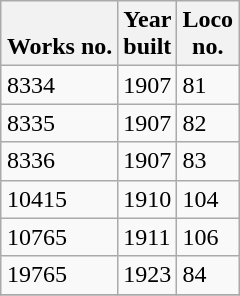<table class="wikitable collapsible collapsed sortable" style="margin:0.5em auto; font-size:100%;">
<tr>
<th><br>Works no.</th>
<th>Year<br>built</th>
<th>Loco<br>no.</th>
</tr>
<tr>
<td>8334</td>
<td>1907</td>
<td>81</td>
</tr>
<tr>
<td>8335</td>
<td>1907</td>
<td>82</td>
</tr>
<tr>
<td>8336</td>
<td>1907</td>
<td>83</td>
</tr>
<tr>
<td>10415</td>
<td>1910</td>
<td>104</td>
</tr>
<tr>
<td>10765</td>
<td>1911</td>
<td>106</td>
</tr>
<tr>
<td>19765</td>
<td>1923</td>
<td>84</td>
</tr>
<tr>
</tr>
</table>
